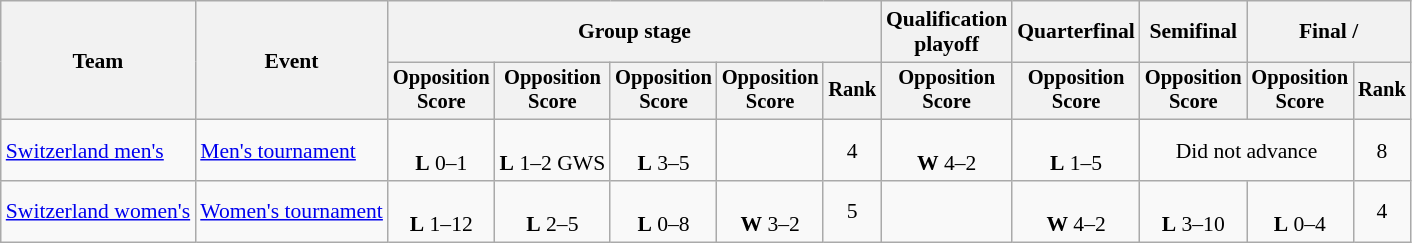<table class="wikitable" style="font-size:90%">
<tr>
<th rowspan=2>Team</th>
<th rowspan=2>Event</th>
<th colspan=5>Group stage</th>
<th>Qualification<br>playoff</th>
<th>Quarterfinal</th>
<th>Semifinal</th>
<th colspan=2>Final / </th>
</tr>
<tr style="font-size:95%">
<th>Opposition<br>Score</th>
<th>Opposition<br>Score</th>
<th>Opposition<br>Score</th>
<th>Opposition<br>Score</th>
<th>Rank</th>
<th>Opposition<br>Score</th>
<th>Opposition<br>Score</th>
<th>Opposition<br>Score</th>
<th>Opposition<br>Score</th>
<th>Rank</th>
</tr>
<tr align=center>
<td align=left><a href='#'>Switzerland men's</a></td>
<td align=left><a href='#'>Men's tournament</a></td>
<td><br><strong>L</strong> 0–1</td>
<td><br><strong>L</strong> 1–2 GWS</td>
<td><br><strong>L</strong> 3–5</td>
<td></td>
<td>4</td>
<td><br><strong>W</strong> 4–2</td>
<td><br><strong>L</strong> 1–5</td>
<td colspan=2>Did not advance</td>
<td>8</td>
</tr>
<tr align=center>
<td align=left><a href='#'>Switzerland women's</a></td>
<td align=left><a href='#'>Women's tournament</a></td>
<td><br><strong>L</strong> 1–12</td>
<td><br><strong>L</strong> 2–5</td>
<td><br><strong>L</strong> 0–8</td>
<td><br><strong>W</strong> 3–2</td>
<td>5</td>
<td></td>
<td><br><strong>W</strong> 4–2</td>
<td><br><strong>L</strong> 3–10</td>
<td><br><strong>L</strong> 0–4</td>
<td>4</td>
</tr>
</table>
